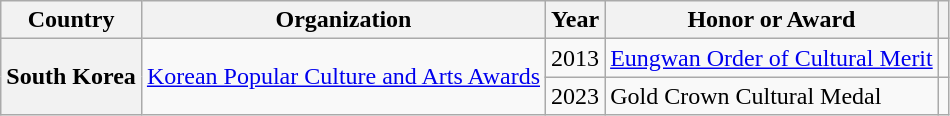<table class="wikitable plainrowheaders sortable" style="margin-right: 0;">
<tr>
<th scope="col">Country</th>
<th scope="col">Organization</th>
<th scope="col">Year</th>
<th scope="col">Honor or Award</th>
<th scope="col" class="unsortable"></th>
</tr>
<tr>
<th scope="row" rowspan="2">South Korea</th>
<td rowspan="2"><a href='#'>Korean Popular Culture and Arts Awards</a></td>
<td style="text-align:center">2013</td>
<td><a href='#'>Eungwan Order of Cultural Merit</a></td>
<td style="text-align:center"></td>
</tr>
<tr>
<td style="text-align:center">2023</td>
<td>Gold Crown Cultural Medal</td>
<td style="text-align:center"></td>
</tr>
</table>
